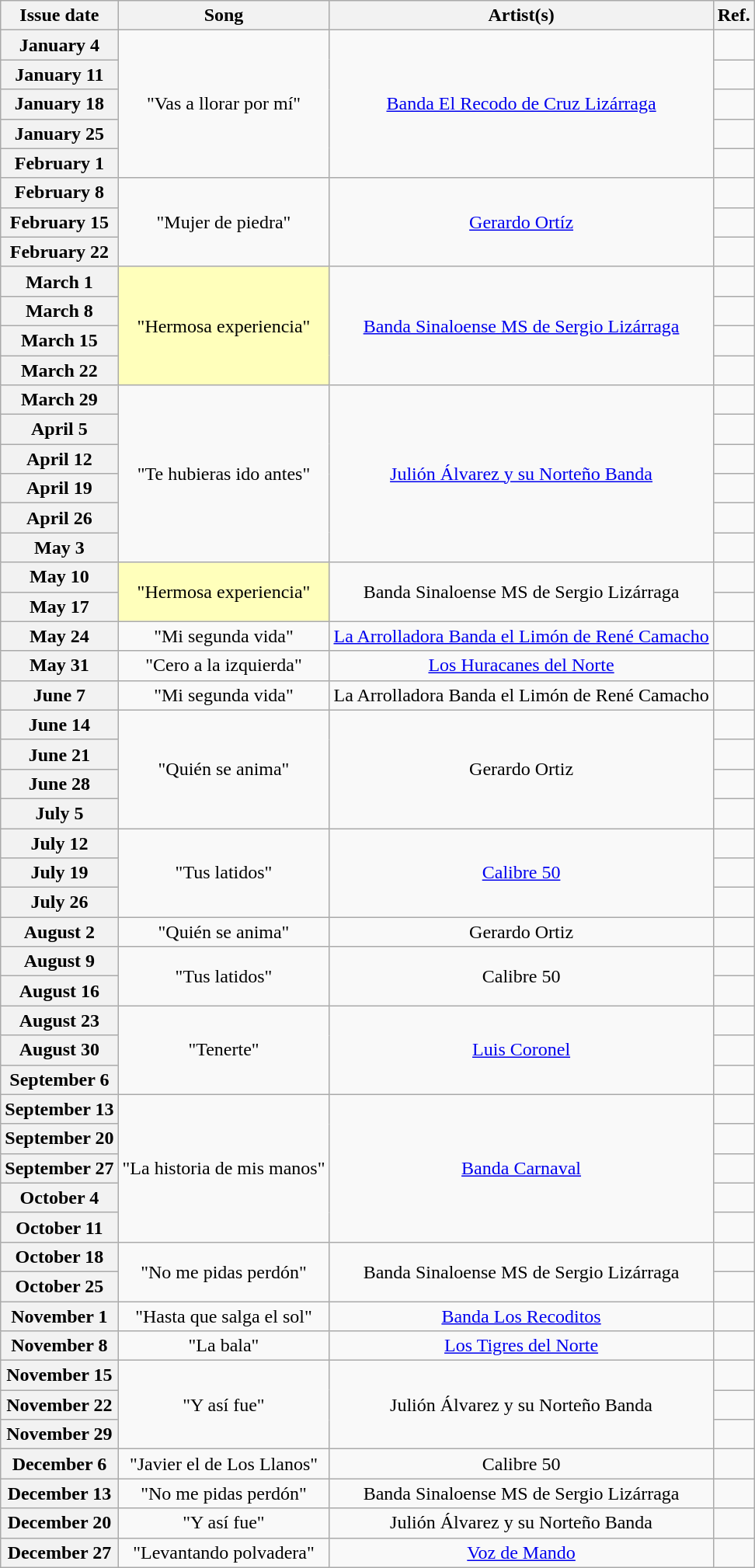<table class="wikitable plainrowheaders" style="text-align: center;">
<tr>
<th>Issue date</th>
<th>Song</th>
<th>Artist(s)</th>
<th>Ref.</th>
</tr>
<tr>
<th scope="row">January 4</th>
<td rowspan="5">"Vas a llorar por mí"</td>
<td rowspan="5"><a href='#'>Banda El Recodo de Cruz Lizárraga</a></td>
<td></td>
</tr>
<tr>
<th scope="row">January 11</th>
<td></td>
</tr>
<tr>
<th scope="row">January 18</th>
<td></td>
</tr>
<tr>
<th scope="row">January 25</th>
<td></td>
</tr>
<tr>
<th scope="row">February 1</th>
<td></td>
</tr>
<tr>
<th scope="row">February 8</th>
<td rowspan="3">"Mujer de piedra"</td>
<td rowspan="3"><a href='#'>Gerardo Ortíz</a></td>
<td></td>
</tr>
<tr>
<th scope="row">February 15</th>
<td></td>
</tr>
<tr>
<th scope="row">February 22</th>
<td></td>
</tr>
<tr>
<th scope="row">March 1</th>
<td bgcolor=FFFFBB rowspan="4">"Hermosa experiencia" </td>
<td rowspan="4"><a href='#'>Banda Sinaloense MS de Sergio Lizárraga</a></td>
<td></td>
</tr>
<tr>
<th scope="row">March 8</th>
<td></td>
</tr>
<tr>
<th scope="row">March 15</th>
<td></td>
</tr>
<tr>
<th scope="row">March 22</th>
<td></td>
</tr>
<tr>
<th scope="row">March 29</th>
<td rowspan="6">"Te hubieras ido antes"</td>
<td rowspan="6"><a href='#'>Julión Álvarez y su Norteño Banda</a></td>
<td></td>
</tr>
<tr>
<th scope="row">April 5</th>
<td></td>
</tr>
<tr>
<th scope="row">April 12</th>
<td></td>
</tr>
<tr>
<th scope="row">April 19</th>
<td></td>
</tr>
<tr>
<th scope="row">April 26</th>
<td></td>
</tr>
<tr>
<th scope="row">May 3</th>
<td></td>
</tr>
<tr>
<th scope="row">May 10</th>
<td bgcolor=FFFFBB style="text-align: center; "rowspan="2">"Hermosa experiencia" </td>
<td rowspan="2">Banda Sinaloense MS de Sergio Lizárraga</td>
<td></td>
</tr>
<tr>
<th scope="row">May 17</th>
<td></td>
</tr>
<tr>
<th scope="row">May 24</th>
<td>"Mi segunda vida"</td>
<td><a href='#'>La Arrolladora Banda el Limón de René Camacho</a></td>
<td></td>
</tr>
<tr>
<th scope="row">May 31</th>
<td>"Cero a la izquierda"</td>
<td><a href='#'>Los Huracanes del Norte</a></td>
<td></td>
</tr>
<tr>
<th scope="row">June 7</th>
<td>"Mi segunda vida"</td>
<td>La Arrolladora Banda el Limón de René Camacho</td>
<td></td>
</tr>
<tr>
<th scope="row">June 14</th>
<td rowspan="4">"Quién se anima"</td>
<td rowspan="4">Gerardo Ortiz</td>
<td></td>
</tr>
<tr>
<th scope="row">June 21</th>
<td></td>
</tr>
<tr>
<th scope="row">June 28</th>
<td></td>
</tr>
<tr>
<th scope="row">July 5</th>
<td></td>
</tr>
<tr>
<th scope="row">July 12</th>
<td rowspan="3">"Tus latidos"</td>
<td rowspan="3"><a href='#'>Calibre 50</a></td>
<td></td>
</tr>
<tr>
<th scope="row">July 19</th>
<td></td>
</tr>
<tr>
<th scope="row">July 26</th>
<td></td>
</tr>
<tr>
<th scope="row">August 2</th>
<td>"Quién se anima"</td>
<td>Gerardo Ortiz</td>
<td></td>
</tr>
<tr>
<th scope="row">August 9</th>
<td rowspan="2">"Tus latidos"</td>
<td rowspan="2">Calibre 50</td>
<td></td>
</tr>
<tr>
<th scope="row">August 16</th>
<td></td>
</tr>
<tr>
<th scope="row">August 23</th>
<td rowspan="3">"Tenerte"</td>
<td rowspan="3"><a href='#'>Luis Coronel</a></td>
<td></td>
</tr>
<tr>
<th scope="row">August 30</th>
<td></td>
</tr>
<tr>
<th scope="row">September 6</th>
<td></td>
</tr>
<tr>
<th scope="row">September 13</th>
<td rowspan="5">"La historia de mis manos"</td>
<td rowspan="5"><a href='#'>Banda Carnaval</a></td>
<td></td>
</tr>
<tr>
<th scope="row">September 20</th>
<td></td>
</tr>
<tr>
<th scope="row">September 27</th>
<td></td>
</tr>
<tr>
<th scope="row">October 4</th>
<td></td>
</tr>
<tr>
<th scope="row">October 11</th>
<td></td>
</tr>
<tr>
<th scope="row">October 18</th>
<td rowspan="2">"No me pidas perdón"</td>
<td rowspan="2">Banda Sinaloense MS de Sergio Lizárraga</td>
<td></td>
</tr>
<tr>
<th scope="row">October 25</th>
<td></td>
</tr>
<tr>
<th scope="row">November 1</th>
<td>"Hasta que salga el sol"</td>
<td><a href='#'>Banda Los Recoditos</a></td>
<td></td>
</tr>
<tr>
<th scope="row">November 8</th>
<td>"La bala"</td>
<td><a href='#'>Los Tigres del Norte</a></td>
<td></td>
</tr>
<tr>
<th scope="row">November 15</th>
<td rowspan="3">"Y así fue"</td>
<td rowspan="3">Julión Álvarez y su Norteño Banda</td>
<td></td>
</tr>
<tr>
<th scope="row">November 22</th>
<td></td>
</tr>
<tr>
<th scope="row">November 29</th>
<td></td>
</tr>
<tr>
<th scope="row">December 6</th>
<td>"Javier el de Los Llanos"</td>
<td>Calibre 50</td>
<td></td>
</tr>
<tr>
<th scope="row">December 13</th>
<td>"No me pidas perdón"</td>
<td>Banda Sinaloense MS de Sergio Lizárraga</td>
<td></td>
</tr>
<tr>
<th scope="row">December 20</th>
<td>"Y así fue"</td>
<td>Julión Álvarez y su Norteño Banda</td>
<td></td>
</tr>
<tr>
<th scope="row">December 27</th>
<td>"Levantando polvadera"</td>
<td><a href='#'>Voz de Mando</a></td>
<td></td>
</tr>
</table>
